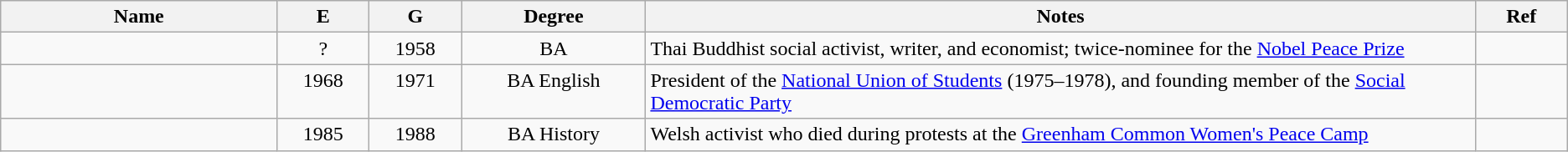<table class="wikitable sortable">
<tr>
<th scope="column" width="15%">Name</th>
<th scope="column" width="5%" class="unsortable">E</th>
<th scope="column" width="5%" class="unsortable">G</th>
<th scope="column" width="10%" class="unsortable">Degree</th>
<th scope="column" width="45%" class="unsortable">Notes</th>
<th scope="column" width="5%" class="unsortable">Ref</th>
</tr>
<tr valign="top">
<td></td>
<td align="center">?</td>
<td align="center">1958</td>
<td align="center">BA</td>
<td>Thai Buddhist social activist, writer, and economist; twice-nominee for the <a href='#'>Nobel Peace Prize</a></td>
<td align="center"></td>
</tr>
<tr valign="top">
<td></td>
<td align="center">1968</td>
<td align="center">1971</td>
<td align="center">BA English</td>
<td>President of the <a href='#'>National Union of Students</a> (1975–1978), and founding member of the <a href='#'>Social Democratic Party</a></td>
<td align="center"></td>
</tr>
<tr valign="top">
<td></td>
<td align="center">1985</td>
<td align="center">1988</td>
<td align="center">BA History</td>
<td>Welsh activist who died during protests at the <a href='#'>Greenham Common Women's Peace Camp</a></td>
<td align="center"></td>
</tr>
</table>
